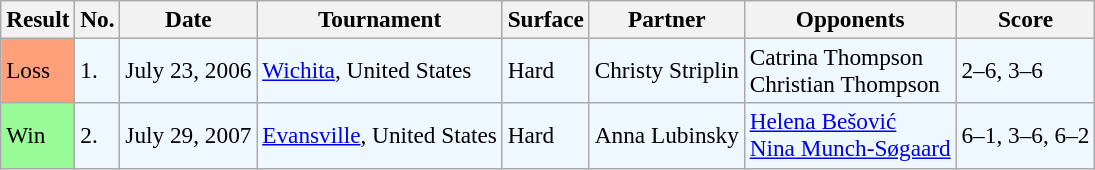<table class="sortable wikitable" style=font-size:97%>
<tr>
<th>Result</th>
<th>No.</th>
<th>Date</th>
<th>Tournament</th>
<th>Surface</th>
<th>Partner</th>
<th>Opponents</th>
<th class="unsortable">Score</th>
</tr>
<tr bgcolor="#f0f8ff">
<td style="background:#ffa07a;">Loss</td>
<td>1.</td>
<td>July 23, 2006</td>
<td><a href='#'>Wichita</a>, United States</td>
<td>Hard</td>
<td> Christy Striplin</td>
<td> Catrina Thompson <br>  Christian Thompson</td>
<td>2–6, 3–6</td>
</tr>
<tr bgcolor="#f0f8ff">
<td style="background:#98fb98;">Win</td>
<td>2.</td>
<td>July 29, 2007</td>
<td><a href='#'>Evansville</a>, United States</td>
<td>Hard</td>
<td> Anna Lubinsky</td>
<td> <a href='#'>Helena Bešović</a> <br>  <a href='#'>Nina Munch-Søgaard</a></td>
<td>6–1, 3–6, 6–2</td>
</tr>
</table>
